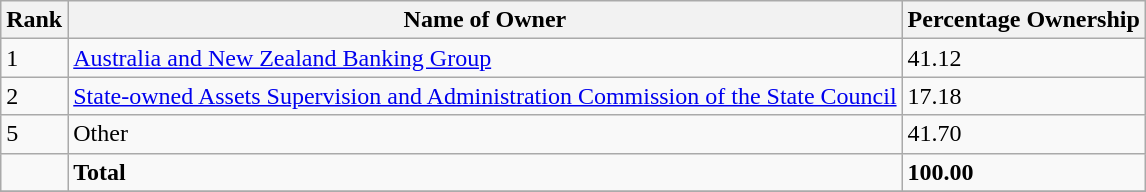<table class="wikitable sortable" style="margin-left:auto;margin-right:auto">
<tr>
<th style="width:2em;">Rank</th>
<th>Name of Owner</th>
<th>Percentage Ownership</th>
</tr>
<tr>
<td>1</td>
<td><a href='#'>Australia and New Zealand Banking Group</a></td>
<td>41.12</td>
</tr>
<tr>
<td>2</td>
<td><a href='#'>State-owned Assets Supervision and Administration Commission of the State Council</a></td>
<td>17.18</td>
</tr>
<tr>
<td>5</td>
<td>Other</td>
<td>41.70</td>
</tr>
<tr>
<td></td>
<td><strong>Total</strong></td>
<td><strong>100.00</strong></td>
</tr>
<tr>
</tr>
</table>
